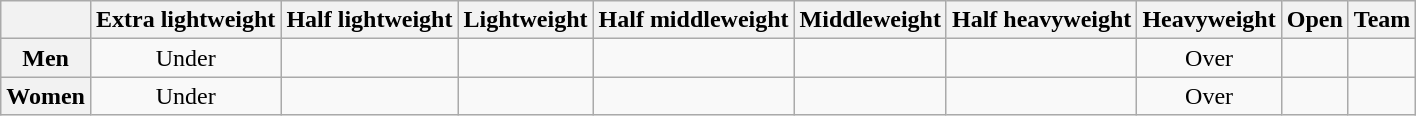<table class="wikitable" style="text-align:center;">
<tr>
<th></th>
<th>Extra lightweight</th>
<th>Half lightweight</th>
<th>Lightweight</th>
<th>Half middleweight</th>
<th>Middleweight</th>
<th>Half heavyweight</th>
<th>Heavyweight</th>
<th>Open</th>
<th>Team</th>
</tr>
<tr>
<th scope="row">Men</th>
<td>Under </td>
<td></td>
<td></td>
<td></td>
<td></td>
<td></td>
<td>Over </td>
<td></td>
<td></td>
</tr>
<tr>
<th scope="row">Women</th>
<td>Under </td>
<td></td>
<td></td>
<td></td>
<td></td>
<td></td>
<td>Over </td>
<td></td>
<td></td>
</tr>
</table>
